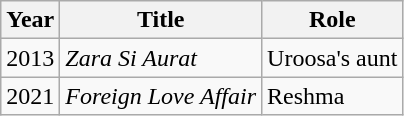<table class="wikitable sortable plainrowheaders">
<tr style="text-align:center;">
<th scope="col">Year</th>
<th scope="col">Title</th>
<th scope="col">Role</th>
</tr>
<tr>
<td>2013</td>
<td><em>Zara Si Aurat</em></td>
<td>Uroosa's aunt</td>
</tr>
<tr>
<td>2021</td>
<td><em>Foreign Love Affair</em></td>
<td>Reshma</td>
</tr>
</table>
